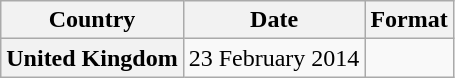<table class="wikitable plainrowheaders">
<tr>
<th scope="col">Country</th>
<th scope="col">Date</th>
<th scope="col">Format</th>
</tr>
<tr>
<th scope="row">United Kingdom</th>
<td>23 February 2014</td>
<td></td>
</tr>
</table>
